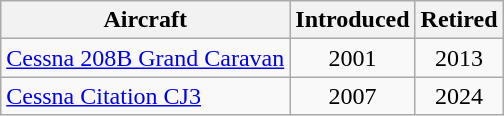<table class="wikitable">
<tr>
<th>Aircraft</th>
<th>Introduced</th>
<th>Retired</th>
</tr>
<tr>
<td><a href='#'>Cessna 208B Grand Caravan</a></td>
<td align="center">2001</td>
<td align="center">2013</td>
</tr>
<tr>
<td><a href='#'>Cessna Citation CJ3</a></td>
<td align="center">2007</td>
<td align="center">2024</td>
</tr>
</table>
